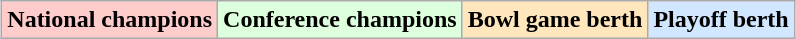<table class="wikitable" style="margin:1em auto;">
<tr>
<td bgcolor="#FFCCCC"><strong>National champions</strong></td>
<td bgcolor="#ddffdd"><strong>Conference champions</strong></td>
<td bgcolor="#ffe6bd"><strong>Bowl game berth</strong></td>
<td bgcolor="#d0e7ff"><strong>Playoff berth</strong></td>
</tr>
</table>
